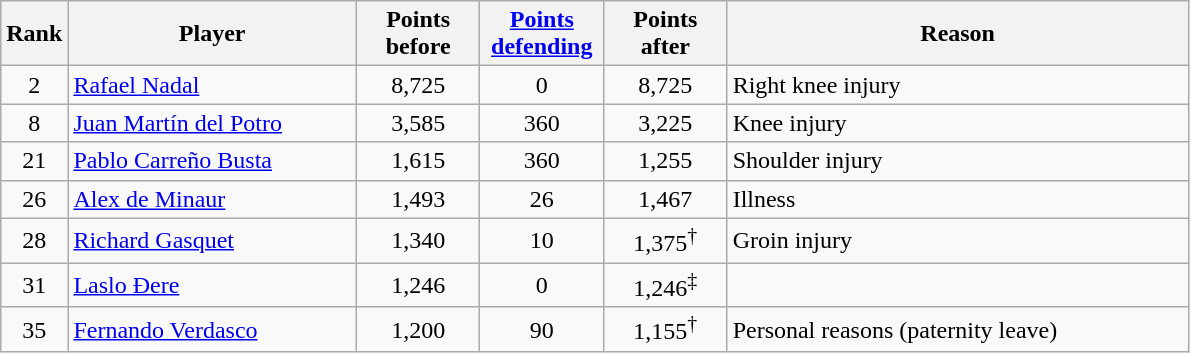<table class="wikitable sortable">
<tr>
<th style="width:30px;">Rank</th>
<th style="width:185px;">Player</th>
<th style="width:75px;">Points before</th>
<th style="width:75px;"><a href='#'>Points defending</a></th>
<th style="width:75px;">Points after</th>
<th style="width:300px;">Reason</th>
</tr>
<tr>
<td style="text-align:center;">2</td>
<td> <a href='#'>Rafael Nadal</a></td>
<td style="text-align:center;">8,725</td>
<td style="text-align:center;">0</td>
<td style="text-align:center;">8,725</td>
<td align="left">Right knee injury</td>
</tr>
<tr>
<td style="text-align:center;">8</td>
<td> <a href='#'>Juan Martín del Potro</a></td>
<td style="text-align:center;">3,585</td>
<td style="text-align:center;">360</td>
<td style="text-align:center;">3,225</td>
<td align="left">Knee injury</td>
</tr>
<tr>
<td style="text-align:center;">21</td>
<td> <a href='#'>Pablo Carreño Busta</a></td>
<td style="text-align:center;">1,615</td>
<td style="text-align:center;">360</td>
<td style="text-align:center;">1,255</td>
<td align="left">Shoulder injury</td>
</tr>
<tr>
<td style="text-align:center;">26</td>
<td> <a href='#'>Alex de Minaur</a></td>
<td style="text-align:center;">1,493</td>
<td style="text-align:center;">26</td>
<td style="text-align:center;">1,467</td>
<td align="left">Illness</td>
</tr>
<tr>
<td style="text-align:center;">28</td>
<td> <a href='#'>Richard Gasquet</a></td>
<td style="text-align:center;">1,340</td>
<td style="text-align:center;">10</td>
<td style="text-align:center;">1,375<sup>†</sup></td>
<td align="left">Groin injury</td>
</tr>
<tr>
<td style="text-align:center;">31</td>
<td> <a href='#'>Laslo Đere</a></td>
<td style="text-align:center;">1,246</td>
<td style="text-align:center;">0</td>
<td style="text-align:center;">1,246<sup>‡</sup></td>
<td align="left"></td>
</tr>
<tr>
<td style="text-align:center;">35</td>
<td> <a href='#'>Fernando Verdasco</a></td>
<td style="text-align:center;">1,200</td>
<td style="text-align:center;">90</td>
<td style="text-align:center;">1,155<sup>†</sup></td>
<td align="left">Personal reasons (paternity leave)</td>
</tr>
</table>
